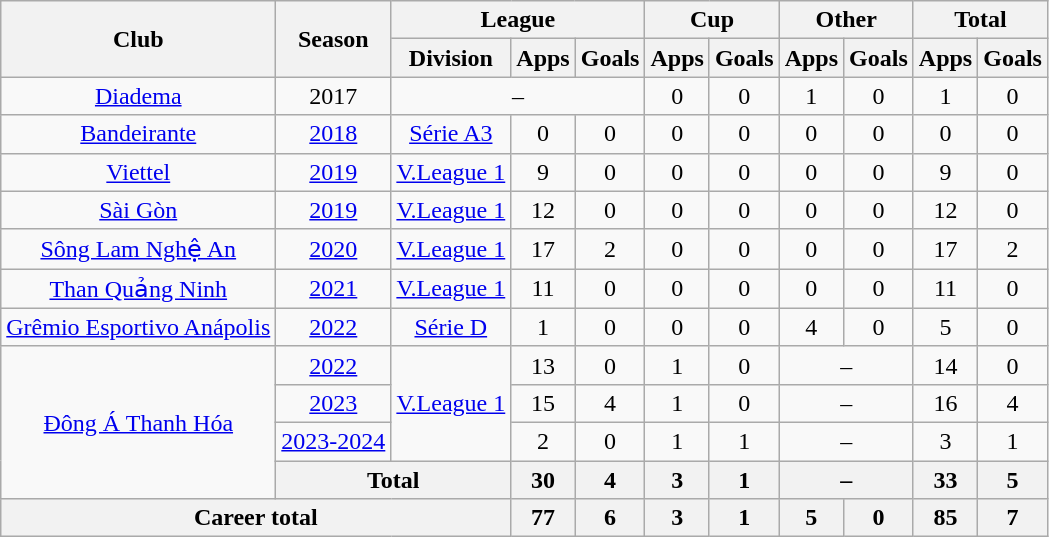<table class="wikitable sortable" style="text-align: center">
<tr>
<th rowspan="2">Club</th>
<th rowspan="2">Season</th>
<th colspan="3">League</th>
<th colspan="2">Cup</th>
<th colspan="2">Other</th>
<th colspan="2">Total</th>
</tr>
<tr>
<th>Division</th>
<th>Apps</th>
<th>Goals</th>
<th>Apps</th>
<th>Goals</th>
<th>Apps</th>
<th>Goals</th>
<th>Apps</th>
<th>Goals</th>
</tr>
<tr>
<td><a href='#'>Diadema</a></td>
<td>2017</td>
<td colspan="3">–</td>
<td>0</td>
<td>0</td>
<td>1</td>
<td>0</td>
<td>1</td>
<td>0</td>
</tr>
<tr>
<td><a href='#'>Bandeirante</a></td>
<td><a href='#'>2018</a></td>
<td><a href='#'>Série A3</a></td>
<td>0</td>
<td>0</td>
<td>0</td>
<td>0</td>
<td>0</td>
<td>0</td>
<td>0</td>
<td>0</td>
</tr>
<tr>
<td><a href='#'>Viettel</a></td>
<td><a href='#'>2019</a></td>
<td><a href='#'>V.League 1</a></td>
<td>9</td>
<td>0</td>
<td>0</td>
<td>0</td>
<td>0</td>
<td>0</td>
<td>9</td>
<td>0</td>
</tr>
<tr>
<td><a href='#'>Sài Gòn</a></td>
<td><a href='#'>2019</a></td>
<td><a href='#'>V.League 1</a></td>
<td>12</td>
<td>0</td>
<td>0</td>
<td>0</td>
<td>0</td>
<td>0</td>
<td>12</td>
<td>0</td>
</tr>
<tr>
<td><a href='#'>Sông Lam Nghệ An</a></td>
<td><a href='#'>2020</a></td>
<td><a href='#'>V.League 1</a></td>
<td>17</td>
<td>2</td>
<td>0</td>
<td>0</td>
<td>0</td>
<td>0</td>
<td>17</td>
<td>2</td>
</tr>
<tr>
<td><a href='#'>Than Quảng Ninh</a></td>
<td><a href='#'>2021</a></td>
<td><a href='#'>V.League 1</a></td>
<td>11</td>
<td>0</td>
<td>0</td>
<td>0</td>
<td>0</td>
<td>0</td>
<td>11</td>
<td>0</td>
</tr>
<tr>
<td><a href='#'>Grêmio Esportivo Anápolis</a></td>
<td><a href='#'>2022</a></td>
<td><a href='#'>Série D</a></td>
<td>1</td>
<td>0</td>
<td>0</td>
<td>0</td>
<td>4</td>
<td>0</td>
<td>5</td>
<td>0</td>
</tr>
<tr>
<td rowspan="4" valign="center"><a href='#'>Đông Á Thanh Hóa</a></td>
<td><a href='#'>2022</a></td>
<td rowspan="3" valign="center"><a href='#'>V.League 1</a></td>
<td>13</td>
<td>0</td>
<td>1</td>
<td>0</td>
<td colspan="2">–</td>
<td>14</td>
<td>0</td>
</tr>
<tr>
<td><a href='#'>2023</a></td>
<td>15</td>
<td>4</td>
<td>1</td>
<td>0</td>
<td colspan="2">–</td>
<td>16</td>
<td>4</td>
</tr>
<tr>
<td><a href='#'>2023-2024</a></td>
<td>2</td>
<td>0</td>
<td>1</td>
<td>1</td>
<td colspan="2">–</td>
<td>3</td>
<td>1</td>
</tr>
<tr>
<th colspan="2">Total</th>
<th>30</th>
<th>4</th>
<th>3</th>
<th>1</th>
<th colspan="2">–</th>
<th>33</th>
<th>5</th>
</tr>
<tr>
<th colspan="3"><strong>Career total</strong></th>
<th>77</th>
<th>6</th>
<th>3</th>
<th>1</th>
<th>5</th>
<th>0</th>
<th>85</th>
<th>7</th>
</tr>
</table>
